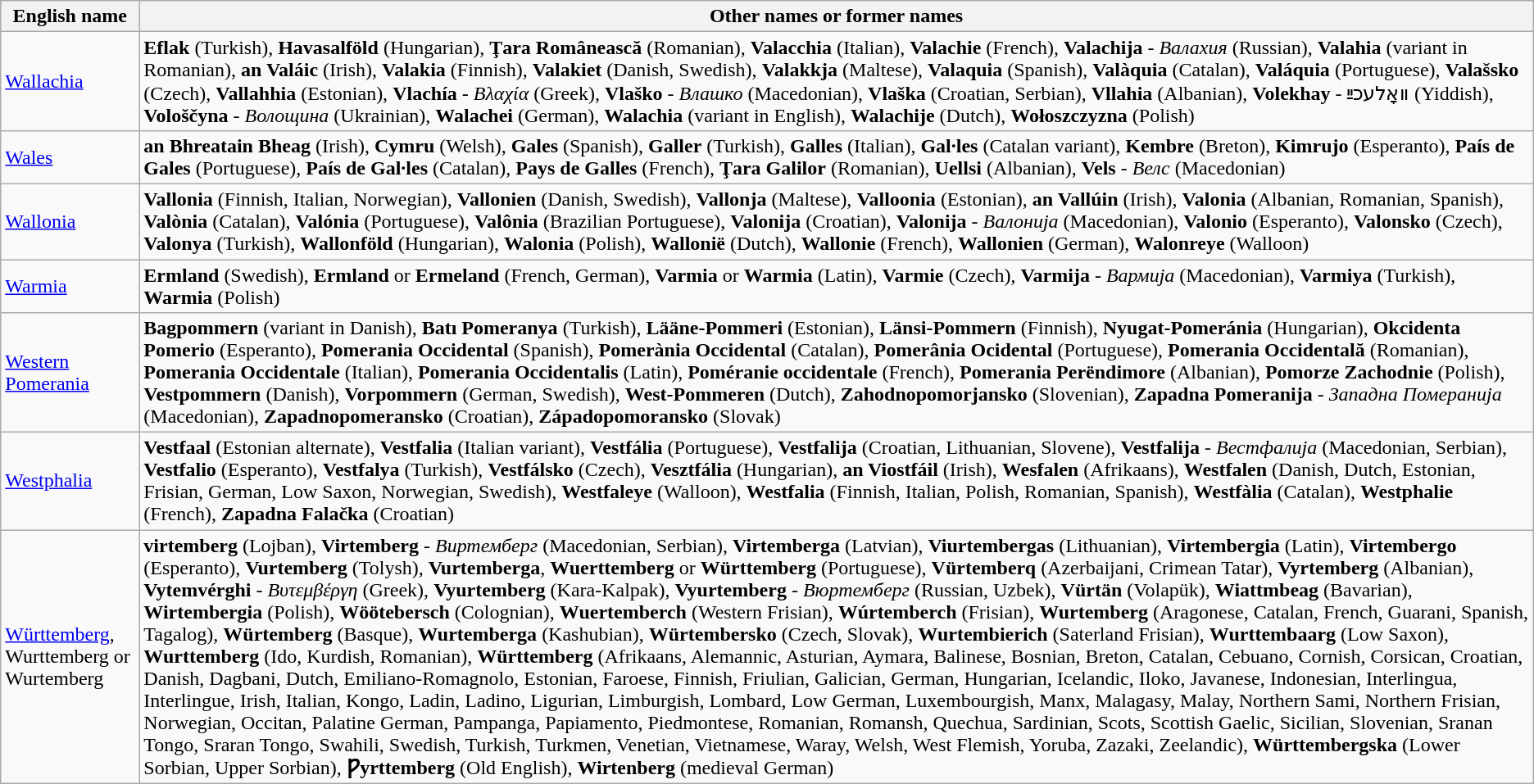<table class="wikitable">
<tr>
<th>English name</th>
<th>Other names or former names</th>
</tr>
<tr>
<td><a href='#'>Wallachia</a></td>
<td><strong>Eflak</strong> (Turkish), <strong>Havasalföld</strong> (Hungarian), <strong>Ţara Românească</strong> (Romanian), <strong>Valacchia</strong> (Italian), <strong>Valachie</strong> (French), <strong>Valachija</strong> - <em>Валахия</em> (Russian), <strong>Valahia</strong> (variant in Romanian), <strong>an Valáic</strong> (Irish), <strong>Valakia</strong> (Finnish), <strong>Valakiet</strong> (Danish, Swedish), <strong>Valakkja</strong> (Maltese), <strong>Valaquia</strong> (Spanish), <strong>Valàquia</strong> (Catalan), <strong>Valáquia</strong> (Portuguese), <strong>Valašsko</strong> (Czech), <strong>Vallahhia</strong> (Estonian), <strong>Vlachía</strong> - <em>Βλαχία</em> (Greek), <strong>Vlaškо</strong> - <em>Влашко</em> (Macedonian), <strong>Vlaška</strong> (Croatian, Serbian), <strong>Vllahia</strong> (Albanian), <strong>Volekhay</strong> - װאָלעכײַ (Yiddish), <strong>Vološčyna</strong> - <em>Волощина</em> (Ukrainian), <strong>Walachei</strong> (German), <strong>Walachia</strong> (variant in English), <strong>Walachije</strong> (Dutch), <strong>Wołoszczyzna</strong> (Polish)</td>
</tr>
<tr>
<td><a href='#'>Wales</a></td>
<td><strong>an Bhreatain Bheag</strong> (Irish), <strong>Cymru</strong> (Welsh), <strong>Gales</strong> (Spanish), <strong>Galler</strong> (Turkish), <strong>Galles</strong> (Italian), <strong>Gal·les</strong> (Catalan variant), <strong>Kembre</strong> (Breton), <strong>Kimrujo</strong> (Esperanto), <strong>País de Gales</strong> (Portuguese), <strong>País de Gal·les</strong> (Catalan), <strong>Pays de Galles</strong> (French), <strong>Ţara Galilor</strong> (Romanian), <strong>Uellsi</strong> (Albanian), <strong>Vels</strong> - <em>Велс</em> (Macedonian)</td>
</tr>
<tr>
<td><a href='#'>Wallonia</a></td>
<td><strong>Vallonia</strong> (Finnish, Italian, Norwegian), <strong>Vallonien</strong> (Danish, Swedish), <strong>Vallonja</strong> (Maltese), <strong>Valloonia</strong> (Estonian), <strong>an Vallúin</strong> (Irish), <strong>Valonia</strong> (Albanian, Romanian, Spanish), <strong>Valònia</strong> (Catalan), <strong>Valónia</strong> (Portuguese), <strong>Valônia</strong> (Brazilian Portuguese), <strong>Valonija</strong> (Croatian), <strong>Valonija</strong> - <em>Валонија</em> (Macedonian), <strong>Valonio</strong> (Esperanto), <strong>Valonsko</strong> (Czech), <strong>Valonya</strong> (Turkish), <strong>Wallonföld</strong> (Hungarian), <strong>Walonia</strong> (Polish), <strong>Wallonië</strong> (Dutch), <strong>Wallonie</strong> (French), <strong>Wallonien</strong> (German), <strong>Walonreye</strong> (Walloon)</td>
</tr>
<tr>
<td><a href='#'>Warmia</a></td>
<td><strong>Ermland</strong> (Swedish), <strong>Ermland</strong> or <strong>Ermeland</strong> (French, German), <strong>Varmia</strong> or <strong>Warmia</strong> (Latin), <strong>Varmie</strong> (Czech), <strong>Varmiја</strong> - <em>Вармија</em> (Macedonian), <strong>Varmiya</strong> (Turkish), <strong>Warmia</strong> (Polish)</td>
</tr>
<tr>
<td><a href='#'>Western Pomerania</a></td>
<td><strong>Bagpommern</strong> (variant in Danish), <strong>Batı Pomeranya</strong> (Turkish), <strong>Lääne-Pommeri</strong> (Estonian), <strong>Länsi-Pommern</strong> (Finnish), <strong>Nyugat-Pomeránia</strong> (Hungarian), <strong>Okcidenta Pomerio</strong> (Esperanto), <strong>Pomerania Occidental</strong> (Spanish), <strong>Pomerània Occidental</strong> (Catalan), <strong>Pomerânia Ocidental</strong> (Portuguese), <strong>Pomerania Occidentală</strong> (Romanian), <strong>Pomerania Occidentale</strong> (Italian), <strong>Pomerania Occidentalis</strong> (Latin), <strong>Poméranie occidentale</strong> (French), <strong>Pomerania Perëndimore</strong> (Albanian), <strong>Pomorze Zachodnie</strong> (Polish), <strong>Vestpommern</strong> (Danish), <strong>Vorpommern</strong> (German, Swedish), <strong>West-Pommeren</strong> (Dutch), <strong>Zahodnopomorjansko</strong> (Slovenian), <strong>Zapadna Pomeranija</strong> - <em>Западна Померанија</em> (Macedonian), <strong>Zapadnopomeransko</strong> (Croatian), <strong>Západopomoransko</strong> (Slovak)</td>
</tr>
<tr>
<td><a href='#'>Westphalia</a></td>
<td><strong>Vestfaal</strong> (Estonian alternate), <strong>Vestfalia</strong> (Italian variant), <strong>Vestfália</strong> (Portuguese), <strong>Vestfalija</strong> (Croatian, Lithuanian, Slovene), <strong>Vestfalija</strong> - <em>Вестфалија</em> (Macedonian, Serbian), <strong>Vestfalio</strong> (Esperanto), <strong>Vestfalya</strong> (Turkish), <strong>Vestfálsko</strong> (Czech), <strong>Vesztfália</strong> (Hungarian), <strong>an Viostfáil</strong> (Irish), <strong>Wesfalen</strong> (Afrikaans), <strong>Westfalen</strong> (Danish, Dutch, Estonian, Frisian, German, Low Saxon, Norwegian, Swedish), <strong>Westfaleye</strong> (Walloon), <strong>Westfalia</strong> (Finnish, Italian, Polish, Romanian, Spanish), <strong>Westfàlia</strong> (Catalan), <strong>Westphalie</strong> (French), <strong>Zapadna Falačka</strong> (Croatian)</td>
</tr>
<tr>
<td><a href='#'>Württemberg</a>, Wurttemberg or Wurtemberg</td>
<td><strong>virtemberg</strong> (Lojban), <strong>Virtemberg</strong> - <em>Виртемберг</em> (Macedonian, Serbian), <strong>Virtemberga</strong> (Latvian), <strong>Viurtembergas</strong> (Lithuanian), <strong>Virtembergia</strong> (Latin), <strong>Virtembergo</strong> (Esperanto), <strong>Vurtemberg</strong> (Tolysh), <strong>Vurtemberga</strong>, <strong>Wuerttemberg</strong> or <strong>Württemberg</strong> (Portuguese), <strong>Vürtemberq</strong> (Azerbaijani, Crimean Tatar), <strong>Vyrtemberg</strong> (Albanian), <strong>Vytemvérghi</strong> - <em>Βυτεμβέργη</em> (Greek), <strong>Vyurtemberg</strong> (Kara-Kalpak), <strong>Vyurtemberg</strong> - <em>Вюртемберг</em> (Russian, Uzbek), <strong>Vürtän</strong> (Volapük), <strong>Wiattmbeag</strong> (Bavarian), <strong>Wirtembergia</strong> (Polish), <strong>Wöötebersch</strong> (Colognian), <strong>Wuertemberch</strong> (Western Frisian), <strong>Wúrtemberch</strong> (Frisian), <strong>Wurtemberg</strong> (Aragonese, Catalan, French, Guarani, Spanish, Tagalog), <strong>Würtemberg</strong> (Basque), <strong>Wurtemberga</strong> (Kashubian), <strong>Würtembersko</strong> (Czech, Slovak), <strong>Wurtembierich</strong> (Saterland Frisian), <strong>Wurttembaarg</strong> (Low Saxon), <strong>Wurttemberg</strong> (Ido, Kurdish, Romanian), <strong>Württemberg</strong> (Afrikaans, Alemannic, Asturian, Aymara, Balinese, Bosnian, Breton, Catalan, Cebuano, Cornish, Corsican, Croatian, Danish, Dagbani, Dutch, Emiliano-Romagnolo, Estonian, Faroese, Finnish, Friulian, Galician, German, Hungarian, Icelandic, Iloko, Javanese, Indonesian, Interlingua, Interlingue, Irish, Italian, Kongo, Ladin, Ladino, Ligurian, Limburgish, Lombard, Low German, Luxembourgish, Manx, Malagasy, Malay, Northern Sami, Northern Frisian, Norwegian, Occitan, Palatine German, Pampanga, Papiamento, Piedmontese, Romanian, Romansh, Quechua, Sardinian, Scots, Scottish Gaelic, Sicilian, Slovenian, Sranan Tongo, Sraran Tongo, Swahili, Swedish, Turkish, Turkmen, Venetian, Vietnamese, Waray, Welsh, West Flemish, Yoruba, Zazaki, Zeelandic), <strong>Württembergska</strong> (Lower Sorbian, Upper Sorbian), <strong>Ƿyrttemberg</strong> (Old English), <strong>Wirtenberg</strong> (medieval German)</td>
</tr>
</table>
